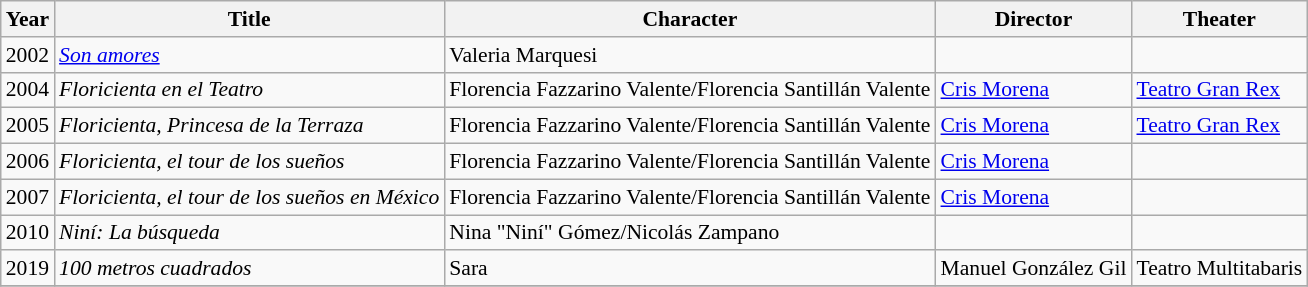<table class="wikitable" style="font-size: 90%;">
<tr>
<th>Year</th>
<th>Title</th>
<th>Character</th>
<th>Director</th>
<th>Theater</th>
</tr>
<tr>
<td>2002</td>
<td><em><a href='#'>Son amores</a></em></td>
<td>Valeria Marquesi</td>
<td></td>
<td></td>
</tr>
<tr>
<td>2004</td>
<td><em>Floricienta en el Teatro</em></td>
<td>Florencia Fazzarino Valente/Florencia Santillán Valente</td>
<td><a href='#'>Cris Morena</a></td>
<td><a href='#'>Teatro Gran Rex</a></td>
</tr>
<tr>
<td>2005</td>
<td><em>Floricienta, Princesa de la Terraza</em></td>
<td>Florencia Fazzarino Valente/Florencia Santillán Valente</td>
<td><a href='#'>Cris Morena</a></td>
<td><a href='#'>Teatro Gran Rex</a></td>
</tr>
<tr>
<td>2006</td>
<td><em>Floricienta, el tour de los sueños</em></td>
<td>Florencia Fazzarino Valente/Florencia Santillán Valente</td>
<td><a href='#'>Cris Morena</a></td>
<td></td>
</tr>
<tr>
<td>2007</td>
<td><em>Floricienta, el tour de los sueños en México</em></td>
<td>Florencia Fazzarino Valente/Florencia Santillán Valente</td>
<td><a href='#'>Cris Morena</a></td>
<td></td>
</tr>
<tr>
<td>2010</td>
<td><em>Niní: La búsqueda</em></td>
<td>Nina "Niní" Gómez/Nicolás Zampano</td>
<td></td>
<td></td>
</tr>
<tr>
<td>2019</td>
<td><em>100 metros cuadrados</em></td>
<td>Sara</td>
<td>Manuel González Gil</td>
<td>Teatro Multitabaris</td>
</tr>
<tr>
</tr>
</table>
